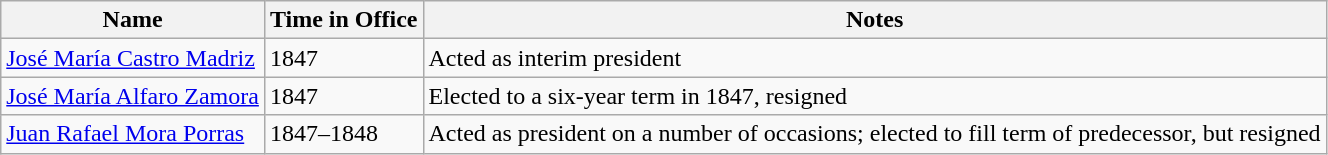<table class="wikitable">
<tr>
<th>Name</th>
<th>Time in Office</th>
<th>Notes</th>
</tr>
<tr>
<td><a href='#'>José María Castro Madriz</a></td>
<td>1847</td>
<td>Acted as interim president</td>
</tr>
<tr>
<td><a href='#'>José María Alfaro Zamora</a></td>
<td>1847</td>
<td>Elected to a six-year term in 1847, resigned</td>
</tr>
<tr>
<td><a href='#'>Juan Rafael Mora Porras</a></td>
<td>1847–1848</td>
<td>Acted as president on a number of occasions; elected to fill term of predecessor, but resigned</td>
</tr>
</table>
